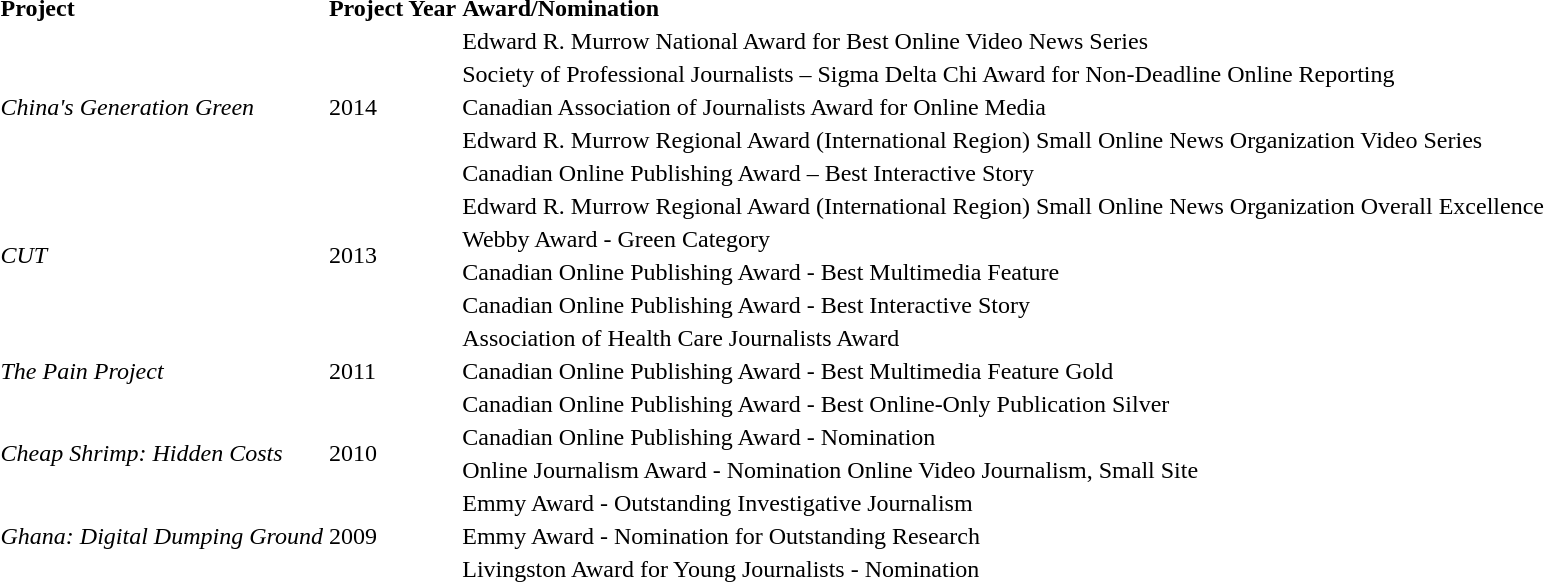<table>
<tr>
<td><strong>Project</strong></td>
<td><strong>Project Year</strong></td>
<td><strong>Award/Nomination</strong></td>
</tr>
<tr>
<td rowspan="5"><em>China's Generation Green</em></td>
<td rowspan="5">2014</td>
<td>Edward R. Murrow National Award for Best Online Video News Series</td>
</tr>
<tr>
<td>Society of Professional Journalists – Sigma Delta Chi Award for Non-Deadline Online Reporting</td>
</tr>
<tr>
<td>Canadian Association of Journalists Award for Online Media</td>
</tr>
<tr>
<td>Edward R. Murrow Regional Award (International Region) Small Online News Organization Video Series</td>
</tr>
<tr>
<td>Canadian Online Publishing Award – Best Interactive Story</td>
</tr>
<tr>
<td rowspan="4"><em>CUT</em></td>
<td rowspan="4">2013</td>
<td>Edward R. Murrow Regional Award (International Region) Small Online News Organization Overall Excellence</td>
</tr>
<tr>
<td>Webby Award - Green Category</td>
</tr>
<tr>
<td>Canadian Online Publishing Award - Best Multimedia Feature</td>
</tr>
<tr>
<td>Canadian Online Publishing Award - Best Interactive Story</td>
</tr>
<tr>
<td rowspan="3"><em>The Pain Project</em></td>
<td rowspan="3">2011</td>
<td>Association of Health Care Journalists Award</td>
</tr>
<tr>
<td>Canadian Online Publishing Award - Best Multimedia Feature Gold</td>
</tr>
<tr>
<td>Canadian Online Publishing Award - Best Online-Only Publication Silver</td>
</tr>
<tr>
<td rowspan="2"><em>Cheap Shrimp: Hidden Costs</em></td>
<td rowspan="2">2010</td>
<td>Canadian Online Publishing Award - Nomination</td>
</tr>
<tr>
<td>Online Journalism Award - Nomination Online Video Journalism, Small Site</td>
</tr>
<tr>
<td rowspan="3"><em>Ghana: Digital Dumping Ground</em></td>
<td rowspan="3">2009</td>
<td>Emmy Award - Outstanding Investigative Journalism</td>
</tr>
<tr>
<td>Emmy Award - Nomination for Outstanding Research</td>
</tr>
<tr>
<td>Livingston Award for Young Journalists - Nomination</td>
</tr>
</table>
